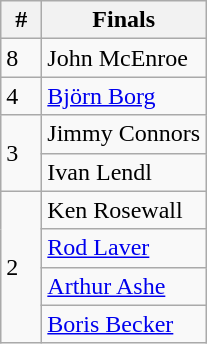<table class="wikitable" style="display:inline-table;">
<tr>
<th width=20>#</th>
<th>Finals</th>
</tr>
<tr>
<td>8</td>
<td> John McEnroe</td>
</tr>
<tr>
<td>4</td>
<td> <a href='#'>Björn Borg</a></td>
</tr>
<tr>
<td rowspan="2">3</td>
<td> Jimmy Connors</td>
</tr>
<tr>
<td> Ivan Lendl</td>
</tr>
<tr>
<td rowspan="4">2</td>
<td> Ken Rosewall</td>
</tr>
<tr>
<td> <a href='#'>Rod Laver</a></td>
</tr>
<tr>
<td> <a href='#'>Arthur Ashe</a></td>
</tr>
<tr>
<td> <a href='#'>Boris Becker</a></td>
</tr>
</table>
